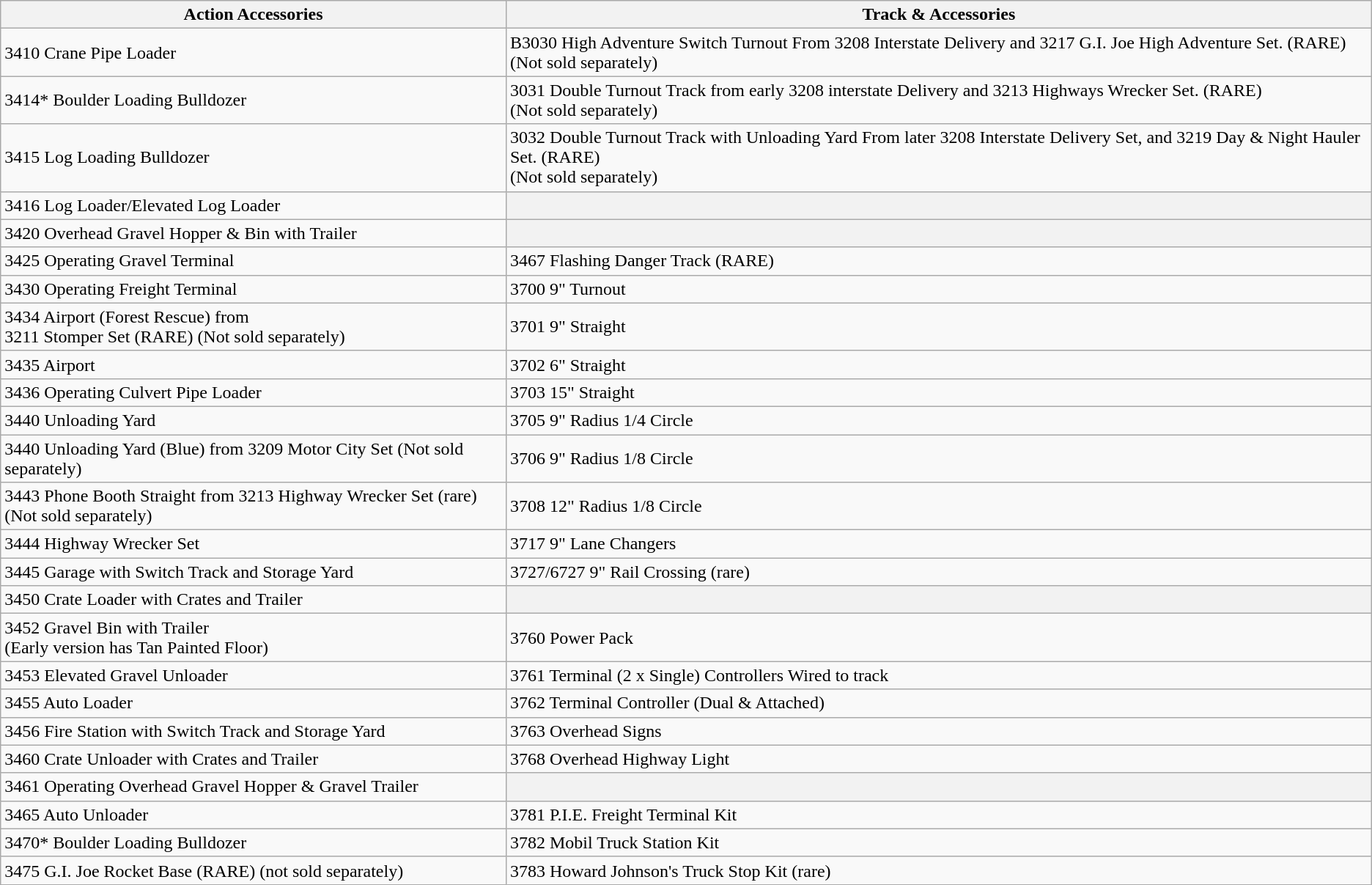<table class="wikitable">
<tr>
<th>Action Accessories</th>
<th>Track & Accessories</th>
</tr>
<tr>
<td>3410 Crane Pipe Loader</td>
<td>B3030 High Adventure Switch Turnout From 3208 Interstate Delivery and 3217 G.I. Joe High Adventure Set. (RARE)<br>(Not sold separately)</td>
</tr>
<tr>
<td>3414* Boulder Loading Bulldozer</td>
<td>3031 Double Turnout Track from early 3208 interstate Delivery and 3213 Highways Wrecker Set. (RARE)<br>(Not sold separately)</td>
</tr>
<tr>
<td>3415 Log Loading Bulldozer</td>
<td>3032 Double Turnout Track with Unloading Yard From later 3208 Interstate Delivery Set, and 3219 Day & Night Hauler Set. (RARE)<br>(Not sold separately)</td>
</tr>
<tr>
<td>3416 Log Loader/Elevated Log Loader</td>
<th></th>
</tr>
<tr>
<td>3420 Overhead Gravel Hopper & Bin with Trailer</td>
<th></th>
</tr>
<tr>
<td>3425 Operating Gravel Terminal</td>
<td>3467 Flashing Danger Track (RARE)</td>
</tr>
<tr>
<td>3430 Operating Freight Terminal</td>
<td>3700 9" Turnout</td>
</tr>
<tr>
<td>3434 Airport (Forest Rescue) from<br>3211 Stomper Set (RARE) (Not sold separately)</td>
<td>3701 9" Straight</td>
</tr>
<tr>
<td>3435 Airport</td>
<td>3702 6" Straight</td>
</tr>
<tr>
<td>3436 Operating Culvert Pipe Loader</td>
<td>3703 15" Straight</td>
</tr>
<tr>
<td>3440 Unloading Yard</td>
<td>3705 9" Radius 1/4 Circle</td>
</tr>
<tr>
<td>3440 Unloading Yard (Blue) from 3209 Motor City Set (Not sold separately)</td>
<td>3706 9" Radius 1/8 Circle</td>
</tr>
<tr>
<td>3443 Phone Booth Straight from 3213 Highway Wrecker Set (rare)<br>(Not sold separately)</td>
<td>3708 12" Radius 1/8 Circle</td>
</tr>
<tr>
<td>3444 Highway Wrecker Set</td>
<td>3717 9" Lane Changers</td>
</tr>
<tr>
<td>3445 Garage with Switch Track and Storage Yard</td>
<td>3727/6727 9" Rail Crossing (rare)</td>
</tr>
<tr>
<td>3450 Crate Loader with Crates and Trailer</td>
<th></th>
</tr>
<tr>
<td>3452 Gravel Bin with Trailer<br>(Early version has Tan Painted Floor)</td>
<td>3760 Power Pack</td>
</tr>
<tr>
<td>3453 Elevated Gravel Unloader</td>
<td>3761 Terminal (2 x Single) Controllers Wired to track</td>
</tr>
<tr>
<td>3455 Auto Loader</td>
<td>3762 Terminal Controller (Dual & Attached)</td>
</tr>
<tr>
<td>3456 Fire Station with Switch Track and Storage Yard</td>
<td>3763 Overhead Signs</td>
</tr>
<tr>
<td>3460 Crate Unloader with Crates and Trailer</td>
<td>3768 Overhead Highway Light</td>
</tr>
<tr>
<td>3461 Operating Overhead Gravel Hopper & Gravel Trailer</td>
<th></th>
</tr>
<tr>
<td>3465 Auto Unloader</td>
<td>3781 P.I.E. Freight Terminal Kit</td>
</tr>
<tr>
<td>3470* Boulder Loading Bulldozer</td>
<td>3782 Mobil Truck Station Kit</td>
</tr>
<tr>
<td>3475 G.I. Joe Rocket Base (RARE) (not sold separately)</td>
<td>3783 Howard Johnson's Truck Stop Kit (rare)</td>
</tr>
</table>
